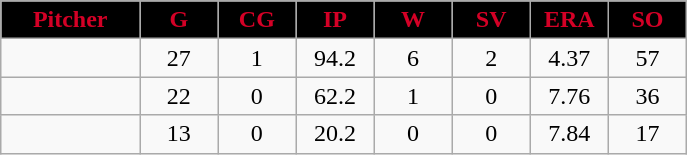<table class="wikitable sortable">
<tr>
<th style="background:black;color:#d40026;" width="16%">Pitcher</th>
<th style="background:black;color:#d40026;" width="9%">G</th>
<th style="background:black;color:#d40026;" width="9%">CG</th>
<th style="background:black;color:#d40026;" width="9%">IP</th>
<th style="background:black;color:#d40026;" width="9%">W</th>
<th style="background:black;color:#d40026;" width="9%">SV</th>
<th style="background:black;color:#d40026;" width="9%">ERA</th>
<th style="background:black;color:#d40026;" width="9%">SO</th>
</tr>
<tr align="center">
<td></td>
<td>27</td>
<td>1</td>
<td>94.2</td>
<td>6</td>
<td>2</td>
<td>4.37</td>
<td>57</td>
</tr>
<tr align="center">
<td></td>
<td>22</td>
<td>0</td>
<td>62.2</td>
<td>1</td>
<td>0</td>
<td>7.76</td>
<td>36</td>
</tr>
<tr align="center">
<td></td>
<td>13</td>
<td>0</td>
<td>20.2</td>
<td>0</td>
<td>0</td>
<td>7.84</td>
<td>17</td>
</tr>
</table>
